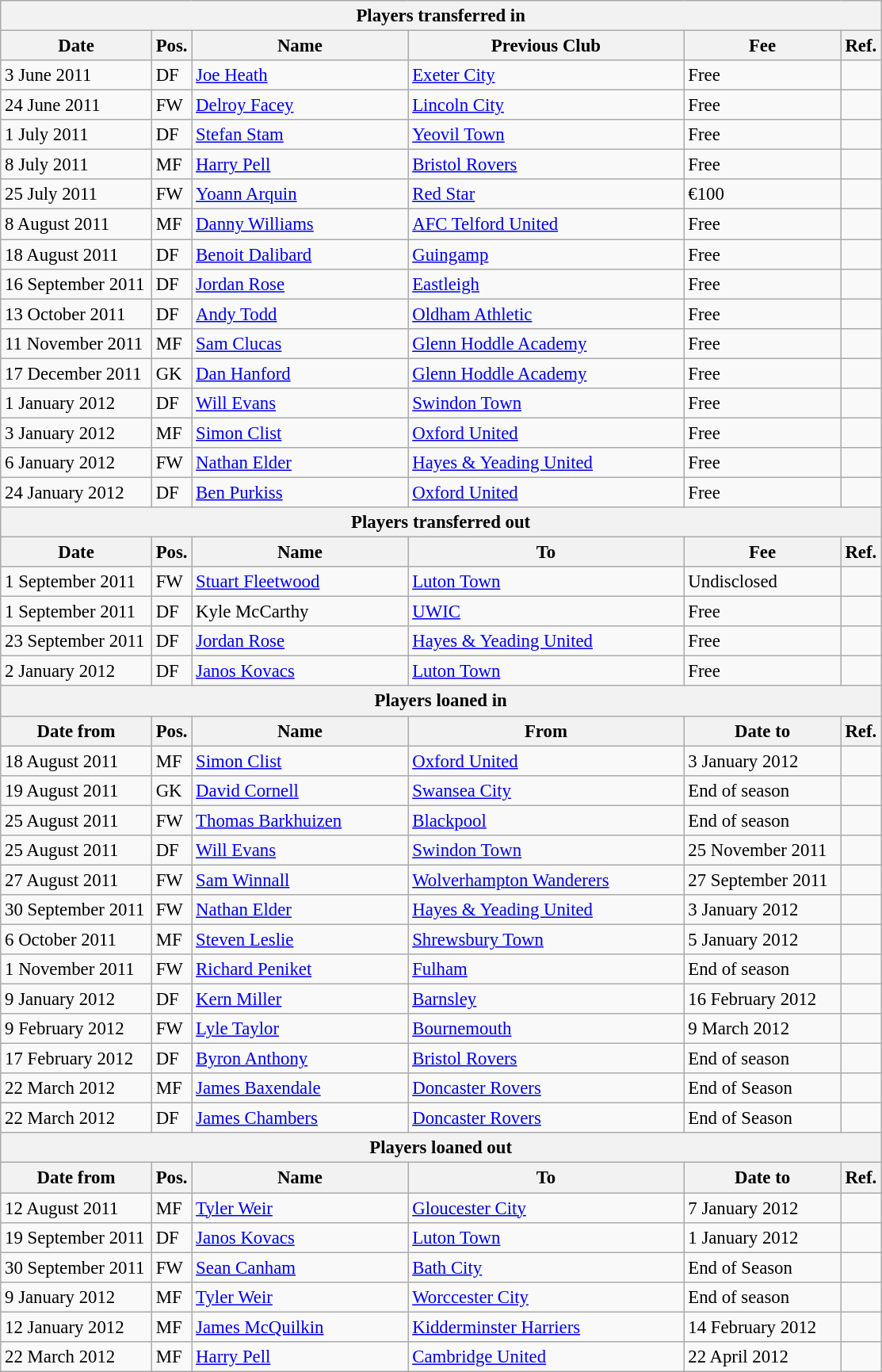<table class="wikitable" style="font-size:95%;">
<tr>
<th colspan="6">Players transferred in</th>
</tr>
<tr>
<th width="120px">Date</th>
<th width="25px">Pos.</th>
<th width="175px">Name</th>
<th width="225px">Previous Club</th>
<th width="125px">Fee</th>
<th width="25px">Ref.</th>
</tr>
<tr>
<td>3 June 2011</td>
<td>DF</td>
<td> <a href='#'>Joe Heath</a></td>
<td> <a href='#'>Exeter City</a></td>
<td>Free</td>
<td></td>
</tr>
<tr>
<td>24 June 2011</td>
<td>FW</td>
<td> <a href='#'>Delroy Facey</a></td>
<td> <a href='#'>Lincoln City</a></td>
<td>Free</td>
<td></td>
</tr>
<tr>
<td>1 July 2011</td>
<td>DF</td>
<td> <a href='#'>Stefan Stam</a></td>
<td> <a href='#'>Yeovil Town</a></td>
<td>Free</td>
<td></td>
</tr>
<tr>
<td>8 July 2011</td>
<td>MF</td>
<td> <a href='#'>Harry Pell</a></td>
<td> <a href='#'>Bristol Rovers</a></td>
<td>Free</td>
<td></td>
</tr>
<tr>
<td>25 July 2011</td>
<td>FW</td>
<td> <a href='#'>Yoann Arquin</a></td>
<td> <a href='#'>Red Star</a></td>
<td>€100</td>
<td></td>
</tr>
<tr>
<td>8 August 2011</td>
<td>MF</td>
<td> <a href='#'>Danny Williams</a></td>
<td> <a href='#'>AFC Telford United</a></td>
<td>Free</td>
<td></td>
</tr>
<tr>
<td>18 August 2011</td>
<td>DF</td>
<td> <a href='#'>Benoit Dalibard</a></td>
<td> <a href='#'>Guingamp</a></td>
<td>Free</td>
<td></td>
</tr>
<tr>
<td>16 September 2011</td>
<td>DF</td>
<td> <a href='#'>Jordan Rose</a></td>
<td> <a href='#'>Eastleigh</a></td>
<td>Free</td>
<td></td>
</tr>
<tr>
<td>13 October 2011</td>
<td>DF</td>
<td> <a href='#'>Andy Todd</a></td>
<td> <a href='#'>Oldham Athletic</a></td>
<td>Free</td>
<td></td>
</tr>
<tr>
<td>11 November 2011</td>
<td>MF</td>
<td> <a href='#'>Sam Clucas</a></td>
<td> <a href='#'>Glenn Hoddle Academy</a></td>
<td>Free</td>
<td></td>
</tr>
<tr>
<td>17 December 2011</td>
<td>GK</td>
<td> <a href='#'>Dan Hanford</a></td>
<td> <a href='#'>Glenn Hoddle Academy</a></td>
<td>Free</td>
<td></td>
</tr>
<tr>
<td>1 January 2012</td>
<td>DF</td>
<td> <a href='#'>Will Evans</a></td>
<td> <a href='#'>Swindon Town</a></td>
<td>Free</td>
<td></td>
</tr>
<tr>
<td>3 January 2012</td>
<td>MF</td>
<td> <a href='#'>Simon Clist</a></td>
<td> <a href='#'>Oxford United</a></td>
<td>Free</td>
<td></td>
</tr>
<tr>
<td>6 January 2012</td>
<td>FW</td>
<td> <a href='#'>Nathan Elder</a></td>
<td> <a href='#'>Hayes & Yeading United</a></td>
<td>Free</td>
<td></td>
</tr>
<tr>
<td>24 January 2012</td>
<td>DF</td>
<td> <a href='#'>Ben Purkiss</a></td>
<td> <a href='#'>Oxford United</a></td>
<td>Free</td>
<td></td>
</tr>
<tr>
<th colspan="6">Players transferred out</th>
</tr>
<tr>
<th>Date</th>
<th>Pos.</th>
<th>Name</th>
<th>To</th>
<th>Fee</th>
<th>Ref.</th>
</tr>
<tr>
<td>1 September 2011</td>
<td>FW</td>
<td> <a href='#'>Stuart Fleetwood</a></td>
<td> <a href='#'>Luton Town</a></td>
<td>Undisclosed</td>
<td></td>
</tr>
<tr>
<td>1 September 2011</td>
<td>DF</td>
<td> Kyle McCarthy</td>
<td> <a href='#'>UWIC</a></td>
<td>Free</td>
<td></td>
</tr>
<tr>
<td>23 September 2011</td>
<td>DF</td>
<td> <a href='#'>Jordan Rose</a></td>
<td> <a href='#'>Hayes & Yeading United</a></td>
<td>Free</td>
<td></td>
</tr>
<tr>
<td>2 January 2012</td>
<td>DF</td>
<td> <a href='#'>Janos Kovacs</a></td>
<td> <a href='#'>Luton Town</a></td>
<td>Free</td>
<td></td>
</tr>
<tr>
<th colspan="6">Players loaned in</th>
</tr>
<tr>
<th>Date from</th>
<th>Pos.</th>
<th>Name</th>
<th>From</th>
<th>Date to</th>
<th>Ref.</th>
</tr>
<tr>
<td>18 August 2011</td>
<td>MF</td>
<td> <a href='#'>Simon Clist</a></td>
<td> <a href='#'>Oxford United</a></td>
<td>3 January 2012</td>
<td></td>
</tr>
<tr>
<td>19 August 2011</td>
<td>GK</td>
<td> <a href='#'>David Cornell</a></td>
<td> <a href='#'>Swansea City</a></td>
<td>End of season</td>
<td></td>
</tr>
<tr>
<td>25 August 2011</td>
<td>FW</td>
<td> <a href='#'>Thomas Barkhuizen</a></td>
<td> <a href='#'>Blackpool</a></td>
<td>End of season</td>
<td></td>
</tr>
<tr>
<td>25 August 2011</td>
<td>DF</td>
<td> <a href='#'>Will Evans</a></td>
<td> <a href='#'>Swindon Town</a></td>
<td>25 November 2011</td>
<td></td>
</tr>
<tr>
<td>27 August 2011</td>
<td>FW</td>
<td> <a href='#'>Sam Winnall</a></td>
<td> <a href='#'>Wolverhampton Wanderers</a></td>
<td>27 September 2011</td>
<td></td>
</tr>
<tr>
<td>30 September 2011</td>
<td>FW</td>
<td> <a href='#'>Nathan Elder</a></td>
<td> <a href='#'>Hayes & Yeading United</a></td>
<td>3 January 2012</td>
<td></td>
</tr>
<tr>
<td>6 October 2011</td>
<td>MF</td>
<td> <a href='#'>Steven Leslie</a></td>
<td> <a href='#'>Shrewsbury Town</a></td>
<td>5 January 2012</td>
<td></td>
</tr>
<tr>
<td>1 November 2011</td>
<td>FW</td>
<td> <a href='#'>Richard Peniket</a></td>
<td> <a href='#'>Fulham</a></td>
<td>End of season</td>
<td></td>
</tr>
<tr>
<td>9 January 2012</td>
<td>DF</td>
<td> <a href='#'>Kern Miller</a></td>
<td> <a href='#'>Barnsley</a></td>
<td>16 February 2012</td>
<td></td>
</tr>
<tr>
<td>9 February 2012</td>
<td>FW</td>
<td> <a href='#'>Lyle Taylor</a></td>
<td> <a href='#'>Bournemouth</a></td>
<td>9 March 2012</td>
<td></td>
</tr>
<tr>
<td>17 February 2012</td>
<td>DF</td>
<td> <a href='#'>Byron Anthony</a></td>
<td> <a href='#'>Bristol Rovers</a></td>
<td>End of season</td>
<td></td>
</tr>
<tr>
<td>22 March 2012</td>
<td>MF</td>
<td> <a href='#'>James Baxendale</a></td>
<td> <a href='#'>Doncaster Rovers</a></td>
<td>End of Season</td>
<td></td>
</tr>
<tr>
<td>22 March 2012</td>
<td>DF</td>
<td> <a href='#'>James Chambers</a></td>
<td> <a href='#'>Doncaster Rovers</a></td>
<td>End of Season</td>
<td></td>
</tr>
<tr>
<th colspan="6">Players loaned out</th>
</tr>
<tr>
<th>Date from</th>
<th>Pos.</th>
<th>Name</th>
<th>To</th>
<th>Date to</th>
<th>Ref.</th>
</tr>
<tr>
<td>12 August 2011</td>
<td>MF</td>
<td> <a href='#'>Tyler Weir</a></td>
<td> <a href='#'>Gloucester City</a></td>
<td>7 January 2012</td>
<td></td>
</tr>
<tr>
<td>19 September 2011</td>
<td>DF</td>
<td> <a href='#'>Janos Kovacs</a></td>
<td> <a href='#'>Luton Town</a></td>
<td>1 January 2012</td>
<td></td>
</tr>
<tr>
<td>30 September 2011</td>
<td>FW</td>
<td> <a href='#'>Sean Canham</a></td>
<td> <a href='#'>Bath City</a></td>
<td>End of Season</td>
<td></td>
</tr>
<tr>
<td>9 January 2012</td>
<td>MF</td>
<td> <a href='#'>Tyler Weir</a></td>
<td> <a href='#'>Worccester City</a></td>
<td>End of season</td>
<td></td>
</tr>
<tr>
<td>12 January 2012</td>
<td>MF</td>
<td> <a href='#'>James McQuilkin</a></td>
<td> <a href='#'>Kidderminster Harriers</a></td>
<td>14 February 2012</td>
<td></td>
</tr>
<tr>
<td>22 March 2012</td>
<td>MF</td>
<td> <a href='#'>Harry Pell</a></td>
<td> <a href='#'>Cambridge United</a></td>
<td>22 April 2012</td>
<td></td>
</tr>
</table>
